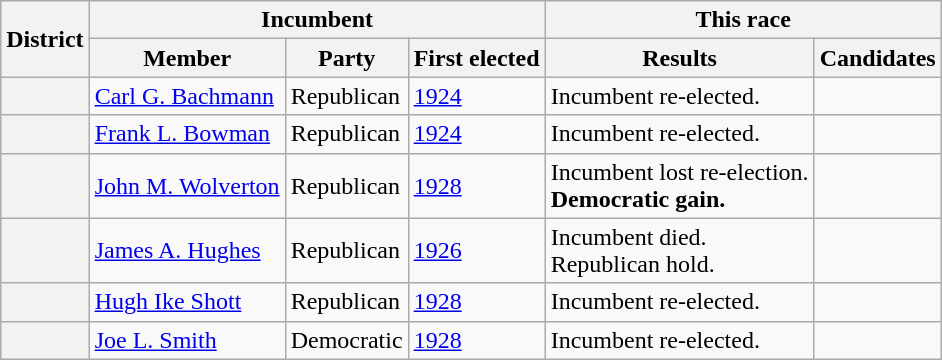<table class=wikitable>
<tr>
<th rowspan=2>District</th>
<th colspan=3>Incumbent</th>
<th colspan=2>This race</th>
</tr>
<tr>
<th>Member</th>
<th>Party</th>
<th>First elected</th>
<th>Results</th>
<th>Candidates</th>
</tr>
<tr>
<th></th>
<td><a href='#'>Carl G. Bachmann</a></td>
<td>Republican</td>
<td><a href='#'>1924</a></td>
<td>Incumbent re-elected.</td>
<td nowrap></td>
</tr>
<tr>
<th></th>
<td><a href='#'>Frank L. Bowman</a></td>
<td>Republican</td>
<td><a href='#'>1924</a></td>
<td>Incumbent re-elected.</td>
<td nowrap></td>
</tr>
<tr>
<th></th>
<td><a href='#'>John M. Wolverton</a></td>
<td>Republican</td>
<td><a href='#'>1928</a></td>
<td>Incumbent lost re-election.<br><strong>Democratic gain.</strong></td>
<td nowrap></td>
</tr>
<tr>
<th></th>
<td><a href='#'>James A. Hughes</a></td>
<td>Republican</td>
<td><a href='#'>1926</a></td>
<td>Incumbent died.<br>Republican hold.</td>
<td nowrap></td>
</tr>
<tr>
<th></th>
<td><a href='#'>Hugh Ike Shott</a></td>
<td>Republican</td>
<td><a href='#'>1928</a></td>
<td>Incumbent re-elected.</td>
<td nowrap></td>
</tr>
<tr>
<th></th>
<td><a href='#'>Joe L. Smith</a></td>
<td>Democratic</td>
<td><a href='#'>1928</a></td>
<td>Incumbent re-elected.</td>
<td nowrap></td>
</tr>
</table>
